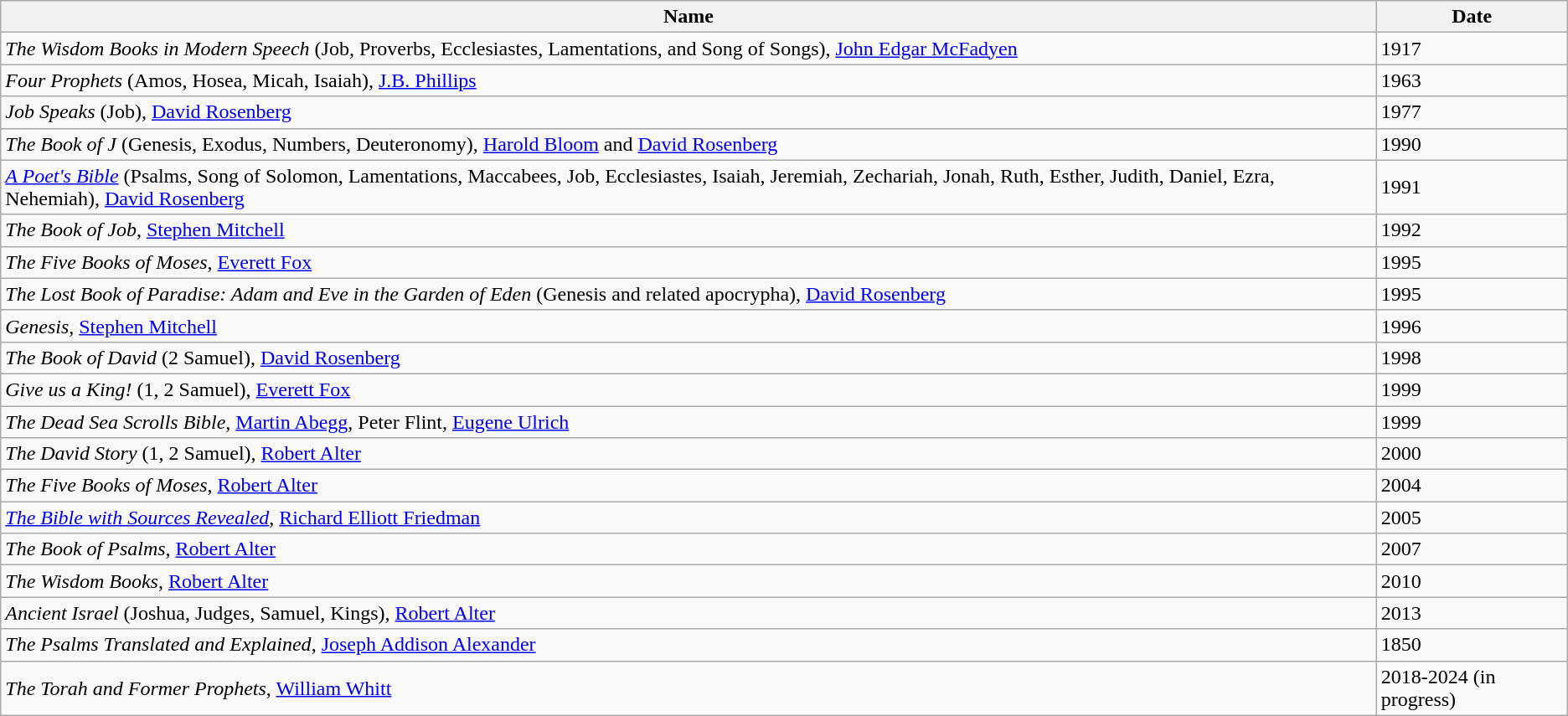<table class="sortable wikitable">
<tr>
<th>Name</th>
<th>Date</th>
</tr>
<tr>
<td><em>The Wisdom Books in Modern Speech</em> (Job, Proverbs, Ecclesiastes, Lamentations, and Song of Songs), <a href='#'>John Edgar McFadyen</a></td>
<td>1917</td>
</tr>
<tr>
<td><em>Four Prophets</em> (Amos, Hosea, Micah, Isaiah), <a href='#'>J.B. Phillips</a></td>
<td>1963</td>
</tr>
<tr>
<td><em>Job Speaks</em> (Job), <a href='#'>David Rosenberg</a></td>
<td>1977</td>
</tr>
<tr>
<td><em>The Book of J</em> (Genesis, Exodus, Numbers, Deuteronomy), <a href='#'>Harold Bloom</a> and <a href='#'>David Rosenberg</a></td>
<td>1990</td>
</tr>
<tr>
<td><em><a href='#'>A Poet's Bible</a></em> (Psalms, Song of Solomon, Lamentations, Maccabees, Job, Ecclesiastes, Isaiah, Jeremiah, Zechariah, Jonah, Ruth, Esther, Judith, Daniel, Ezra, Nehemiah), <a href='#'>David Rosenberg</a></td>
<td>1991</td>
</tr>
<tr>
<td><em>The Book of Job</em>, <a href='#'>Stephen Mitchell</a></td>
<td>1992</td>
</tr>
<tr>
<td><em>The Five Books of Moses</em>, <a href='#'>Everett Fox</a></td>
<td>1995</td>
</tr>
<tr>
<td><em>The Lost Book of Paradise: Adam and Eve in the Garden of Eden</em> (Genesis and related apocrypha), <a href='#'>David Rosenberg</a></td>
<td>1995</td>
</tr>
<tr>
<td><em>Genesis</em>, <a href='#'>Stephen Mitchell</a></td>
<td>1996</td>
</tr>
<tr>
<td><em>The Book of David</em> (2 Samuel), <a href='#'>David Rosenberg</a></td>
<td>1998</td>
</tr>
<tr>
<td><em>Give us a King!</em> (1, 2 Samuel), <a href='#'>Everett Fox</a></td>
<td>1999</td>
</tr>
<tr>
<td><em>The Dead Sea Scrolls Bible</em>, <a href='#'>Martin Abegg</a>, Peter Flint, <a href='#'>Eugene Ulrich</a></td>
<td>1999</td>
</tr>
<tr>
<td><em>The David Story</em> (1, 2 Samuel), <a href='#'>Robert Alter</a></td>
<td>2000</td>
</tr>
<tr>
<td><em>The Five Books of Moses</em>, <a href='#'>Robert Alter</a></td>
<td>2004</td>
</tr>
<tr>
<td><em><a href='#'>The Bible with Sources Revealed</a></em>, <a href='#'>Richard Elliott Friedman</a></td>
<td>2005</td>
</tr>
<tr>
<td><em>The Book of Psalms</em>, <a href='#'>Robert Alter</a></td>
<td>2007</td>
</tr>
<tr>
<td><em>The Wisdom Books</em>, <a href='#'>Robert Alter</a></td>
<td>2010</td>
</tr>
<tr>
<td><em>Ancient Israel</em> (Joshua, Judges, Samuel, Kings), <a href='#'>Robert Alter</a></td>
<td>2013</td>
</tr>
<tr>
<td><em>The Psalms Translated and Explained</em>, <a href='#'>Joseph Addison Alexander</a></td>
<td>1850</td>
</tr>
<tr>
<td><em>The Torah and Former Prophets</em>, <a href='#'>William Whitt</a></td>
<td>2018-2024 (in progress)</td>
</tr>
</table>
